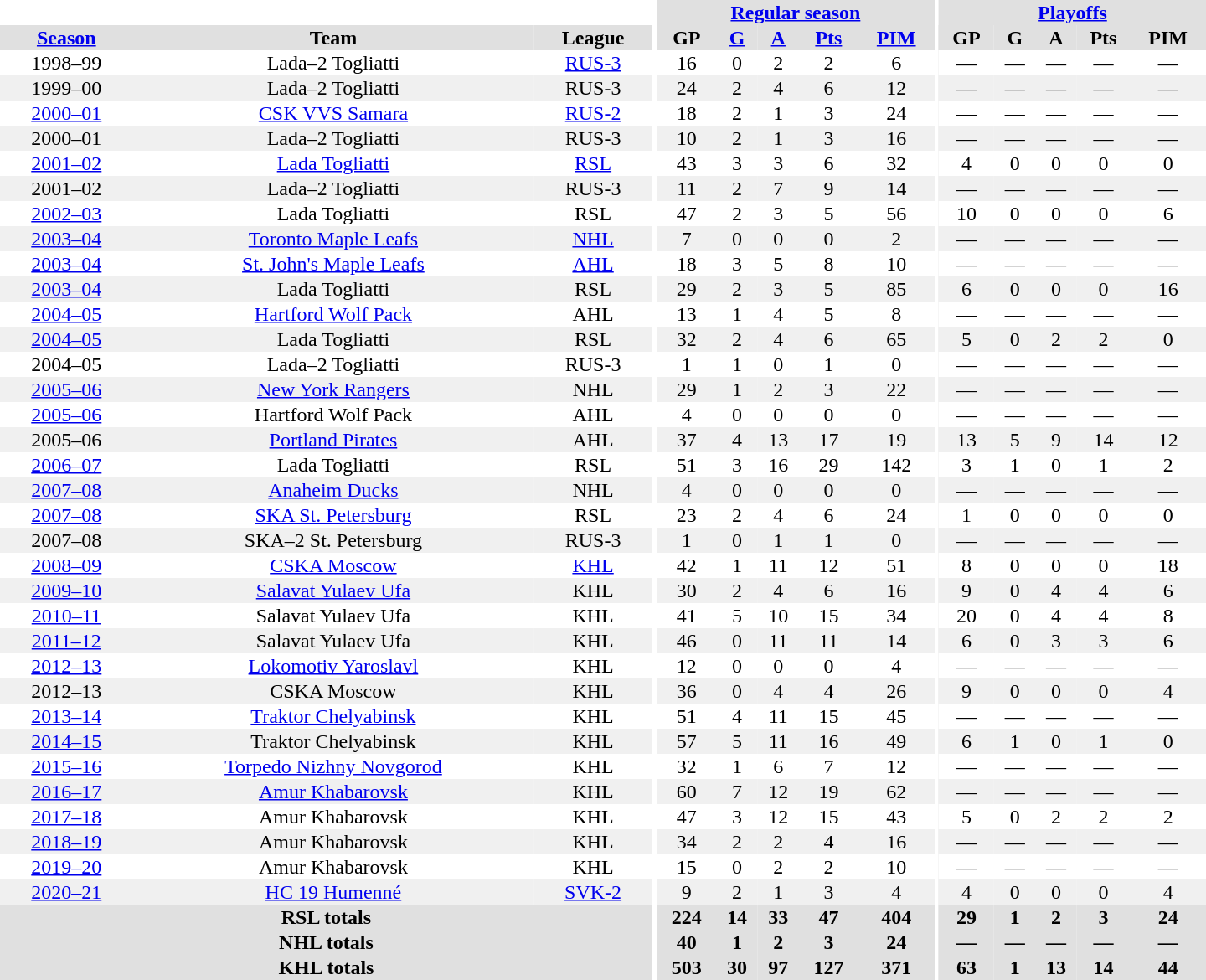<table border="0" cellpadding="1" cellspacing="0" style="text-align:center; width:60em">
<tr bgcolor="#e0e0e0">
<th colspan="3" bgcolor="#ffffff"></th>
<th rowspan="100" bgcolor="#ffffff"></th>
<th colspan="5"><a href='#'>Regular season</a></th>
<th rowspan="100" bgcolor="#ffffff"></th>
<th colspan="5"><a href='#'>Playoffs</a></th>
</tr>
<tr bgcolor="#e0e0e0">
<th><a href='#'>Season</a></th>
<th>Team</th>
<th>League</th>
<th>GP</th>
<th><a href='#'>G</a></th>
<th><a href='#'>A</a></th>
<th><a href='#'>Pts</a></th>
<th><a href='#'>PIM</a></th>
<th>GP</th>
<th>G</th>
<th>A</th>
<th>Pts</th>
<th>PIM</th>
</tr>
<tr>
<td>1998–99</td>
<td>Lada–2 Togliatti</td>
<td><a href='#'>RUS-3</a></td>
<td>16</td>
<td>0</td>
<td>2</td>
<td>2</td>
<td>6</td>
<td>—</td>
<td>—</td>
<td>—</td>
<td>—</td>
<td>—</td>
</tr>
<tr bgcolor="#f0f0f0">
<td>1999–00</td>
<td>Lada–2 Togliatti</td>
<td>RUS-3</td>
<td>24</td>
<td>2</td>
<td>4</td>
<td>6</td>
<td>12</td>
<td>—</td>
<td>—</td>
<td>—</td>
<td>—</td>
<td>—</td>
</tr>
<tr>
<td><a href='#'>2000–01</a></td>
<td><a href='#'>CSK VVS Samara</a></td>
<td><a href='#'>RUS-2</a></td>
<td>18</td>
<td>2</td>
<td>1</td>
<td>3</td>
<td>24</td>
<td>—</td>
<td>—</td>
<td>—</td>
<td>—</td>
<td>—</td>
</tr>
<tr bgcolor="#f0f0f0">
<td>2000–01</td>
<td>Lada–2 Togliatti</td>
<td>RUS-3</td>
<td>10</td>
<td>2</td>
<td>1</td>
<td>3</td>
<td>16</td>
<td>—</td>
<td>—</td>
<td>—</td>
<td>—</td>
<td>—</td>
</tr>
<tr>
<td><a href='#'>2001–02</a></td>
<td><a href='#'>Lada Togliatti</a></td>
<td><a href='#'>RSL</a></td>
<td>43</td>
<td>3</td>
<td>3</td>
<td>6</td>
<td>32</td>
<td>4</td>
<td>0</td>
<td>0</td>
<td>0</td>
<td>0</td>
</tr>
<tr bgcolor="#f0f0f0">
<td>2001–02</td>
<td>Lada–2 Togliatti</td>
<td>RUS-3</td>
<td>11</td>
<td>2</td>
<td>7</td>
<td>9</td>
<td>14</td>
<td>—</td>
<td>—</td>
<td>—</td>
<td>—</td>
<td>—</td>
</tr>
<tr>
<td><a href='#'>2002–03</a></td>
<td>Lada Togliatti</td>
<td>RSL</td>
<td>47</td>
<td>2</td>
<td>3</td>
<td>5</td>
<td>56</td>
<td>10</td>
<td>0</td>
<td>0</td>
<td>0</td>
<td>6</td>
</tr>
<tr bgcolor="#f0f0f0">
<td><a href='#'>2003–04</a></td>
<td><a href='#'>Toronto Maple Leafs</a></td>
<td><a href='#'>NHL</a></td>
<td>7</td>
<td>0</td>
<td>0</td>
<td>0</td>
<td>2</td>
<td>—</td>
<td>—</td>
<td>—</td>
<td>—</td>
<td>—</td>
</tr>
<tr>
<td><a href='#'>2003–04</a></td>
<td><a href='#'>St. John's Maple Leafs</a></td>
<td><a href='#'>AHL</a></td>
<td>18</td>
<td>3</td>
<td>5</td>
<td>8</td>
<td>10</td>
<td>—</td>
<td>—</td>
<td>—</td>
<td>—</td>
<td>—</td>
</tr>
<tr bgcolor="#f0f0f0">
<td><a href='#'>2003–04</a></td>
<td>Lada Togliatti</td>
<td>RSL</td>
<td>29</td>
<td>2</td>
<td>3</td>
<td>5</td>
<td>85</td>
<td>6</td>
<td>0</td>
<td>0</td>
<td>0</td>
<td>16</td>
</tr>
<tr>
<td><a href='#'>2004–05</a></td>
<td><a href='#'>Hartford Wolf Pack</a></td>
<td>AHL</td>
<td>13</td>
<td>1</td>
<td>4</td>
<td>5</td>
<td>8</td>
<td>—</td>
<td>—</td>
<td>—</td>
<td>—</td>
<td>—</td>
</tr>
<tr bgcolor="#f0f0f0">
<td><a href='#'>2004–05</a></td>
<td>Lada Togliatti</td>
<td>RSL</td>
<td>32</td>
<td>2</td>
<td>4</td>
<td>6</td>
<td>65</td>
<td>5</td>
<td>0</td>
<td>2</td>
<td>2</td>
<td>0</td>
</tr>
<tr>
<td>2004–05</td>
<td>Lada–2 Togliatti</td>
<td>RUS-3</td>
<td>1</td>
<td>1</td>
<td>0</td>
<td>1</td>
<td>0</td>
<td>—</td>
<td>—</td>
<td>—</td>
<td>—</td>
<td>—</td>
</tr>
<tr bgcolor="#f0f0f0">
<td><a href='#'>2005–06</a></td>
<td><a href='#'>New York Rangers</a></td>
<td>NHL</td>
<td>29</td>
<td>1</td>
<td>2</td>
<td>3</td>
<td>22</td>
<td>—</td>
<td>—</td>
<td>—</td>
<td>—</td>
<td>—</td>
</tr>
<tr>
<td><a href='#'>2005–06</a></td>
<td>Hartford Wolf Pack</td>
<td>AHL</td>
<td>4</td>
<td>0</td>
<td>0</td>
<td>0</td>
<td>0</td>
<td>—</td>
<td>—</td>
<td>—</td>
<td>—</td>
<td>—</td>
</tr>
<tr bgcolor="#f0f0f0">
<td>2005–06</td>
<td><a href='#'>Portland Pirates</a></td>
<td>AHL</td>
<td>37</td>
<td>4</td>
<td>13</td>
<td>17</td>
<td>19</td>
<td>13</td>
<td>5</td>
<td>9</td>
<td>14</td>
<td>12</td>
</tr>
<tr>
<td><a href='#'>2006–07</a></td>
<td>Lada Togliatti</td>
<td>RSL</td>
<td>51</td>
<td>3</td>
<td>16</td>
<td>29</td>
<td>142</td>
<td>3</td>
<td>1</td>
<td>0</td>
<td>1</td>
<td>2</td>
</tr>
<tr bgcolor="#f0f0f0">
<td><a href='#'>2007–08</a></td>
<td><a href='#'>Anaheim Ducks</a></td>
<td>NHL</td>
<td>4</td>
<td>0</td>
<td>0</td>
<td>0</td>
<td>0</td>
<td>—</td>
<td>—</td>
<td>—</td>
<td>—</td>
<td>—</td>
</tr>
<tr>
<td><a href='#'>2007–08</a></td>
<td><a href='#'>SKA St. Petersburg</a></td>
<td>RSL</td>
<td>23</td>
<td>2</td>
<td>4</td>
<td>6</td>
<td>24</td>
<td>1</td>
<td>0</td>
<td>0</td>
<td>0</td>
<td>0</td>
</tr>
<tr bgcolor="#f0f0f0">
<td>2007–08</td>
<td>SKA–2 St. Petersburg</td>
<td>RUS-3</td>
<td>1</td>
<td>0</td>
<td>1</td>
<td>1</td>
<td>0</td>
<td>—</td>
<td>—</td>
<td>—</td>
<td>—</td>
<td>—</td>
</tr>
<tr>
<td><a href='#'>2008–09</a></td>
<td><a href='#'>CSKA Moscow</a></td>
<td><a href='#'>KHL</a></td>
<td>42</td>
<td>1</td>
<td>11</td>
<td>12</td>
<td>51</td>
<td>8</td>
<td>0</td>
<td>0</td>
<td>0</td>
<td>18</td>
</tr>
<tr bgcolor="#f0f0f0">
<td><a href='#'>2009–10</a></td>
<td><a href='#'>Salavat Yulaev Ufa</a></td>
<td>KHL</td>
<td>30</td>
<td>2</td>
<td>4</td>
<td>6</td>
<td>16</td>
<td>9</td>
<td>0</td>
<td>4</td>
<td>4</td>
<td>6</td>
</tr>
<tr>
<td><a href='#'>2010–11</a></td>
<td>Salavat Yulaev Ufa</td>
<td>KHL</td>
<td>41</td>
<td>5</td>
<td>10</td>
<td>15</td>
<td>34</td>
<td>20</td>
<td>0</td>
<td>4</td>
<td>4</td>
<td>8</td>
</tr>
<tr bgcolor="#f0f0f0">
<td><a href='#'>2011–12</a></td>
<td>Salavat Yulaev Ufa</td>
<td>KHL</td>
<td>46</td>
<td>0</td>
<td>11</td>
<td>11</td>
<td>14</td>
<td>6</td>
<td>0</td>
<td>3</td>
<td>3</td>
<td>6</td>
</tr>
<tr>
<td><a href='#'>2012–13</a></td>
<td><a href='#'>Lokomotiv Yaroslavl</a></td>
<td>KHL</td>
<td>12</td>
<td>0</td>
<td>0</td>
<td>0</td>
<td>4</td>
<td>—</td>
<td>—</td>
<td>—</td>
<td>—</td>
<td>—</td>
</tr>
<tr bgcolor="#f0f0f0">
<td>2012–13</td>
<td>CSKA Moscow</td>
<td>KHL</td>
<td>36</td>
<td>0</td>
<td>4</td>
<td>4</td>
<td>26</td>
<td>9</td>
<td>0</td>
<td>0</td>
<td>0</td>
<td>4</td>
</tr>
<tr>
<td><a href='#'>2013–14</a></td>
<td><a href='#'>Traktor Chelyabinsk</a></td>
<td>KHL</td>
<td>51</td>
<td>4</td>
<td>11</td>
<td>15</td>
<td>45</td>
<td>—</td>
<td>—</td>
<td>—</td>
<td>—</td>
<td>—</td>
</tr>
<tr bgcolor="#f0f0f0">
<td><a href='#'>2014–15</a></td>
<td>Traktor Chelyabinsk</td>
<td>KHL</td>
<td>57</td>
<td>5</td>
<td>11</td>
<td>16</td>
<td>49</td>
<td>6</td>
<td>1</td>
<td>0</td>
<td>1</td>
<td>0</td>
</tr>
<tr>
<td><a href='#'>2015–16</a></td>
<td><a href='#'>Torpedo Nizhny Novgorod</a></td>
<td>KHL</td>
<td>32</td>
<td>1</td>
<td>6</td>
<td>7</td>
<td>12</td>
<td>—</td>
<td>—</td>
<td>—</td>
<td>—</td>
<td>—</td>
</tr>
<tr bgcolor="#f0f0f0">
<td><a href='#'>2016–17</a></td>
<td><a href='#'>Amur Khabarovsk</a></td>
<td>KHL</td>
<td>60</td>
<td>7</td>
<td>12</td>
<td>19</td>
<td>62</td>
<td>—</td>
<td>—</td>
<td>—</td>
<td>—</td>
<td>—</td>
</tr>
<tr>
<td><a href='#'>2017–18</a></td>
<td>Amur Khabarovsk</td>
<td>KHL</td>
<td>47</td>
<td>3</td>
<td>12</td>
<td>15</td>
<td>43</td>
<td>5</td>
<td>0</td>
<td>2</td>
<td>2</td>
<td>2</td>
</tr>
<tr bgcolor="#f0f0f0">
<td><a href='#'>2018–19</a></td>
<td>Amur Khabarovsk</td>
<td>KHL</td>
<td>34</td>
<td>2</td>
<td>2</td>
<td>4</td>
<td>16</td>
<td>—</td>
<td>—</td>
<td>—</td>
<td>—</td>
<td>—</td>
</tr>
<tr>
<td><a href='#'>2019–20</a></td>
<td>Amur Khabarovsk</td>
<td>KHL</td>
<td>15</td>
<td>0</td>
<td>2</td>
<td>2</td>
<td>10</td>
<td>—</td>
<td>—</td>
<td>—</td>
<td>—</td>
<td>—</td>
</tr>
<tr bgcolor="#f0f0f0">
<td><a href='#'>2020–21</a></td>
<td><a href='#'>HC 19 Humenné</a></td>
<td><a href='#'>SVK-2</a></td>
<td>9</td>
<td>2</td>
<td>1</td>
<td>3</td>
<td>4</td>
<td>4</td>
<td>0</td>
<td>0</td>
<td>0</td>
<td>4</td>
</tr>
<tr bgcolor="#e0e0e0">
<th colspan="3">RSL totals</th>
<th>224</th>
<th>14</th>
<th>33</th>
<th>47</th>
<th>404</th>
<th>29</th>
<th>1</th>
<th>2</th>
<th>3</th>
<th>24</th>
</tr>
<tr bgcolor="#e0e0e0">
<th colspan="3">NHL totals</th>
<th>40</th>
<th>1</th>
<th>2</th>
<th>3</th>
<th>24</th>
<th>—</th>
<th>—</th>
<th>—</th>
<th>—</th>
<th>—</th>
</tr>
<tr bgcolor="#e0e0e0">
<th colspan="3">KHL totals</th>
<th>503</th>
<th>30</th>
<th>97</th>
<th>127</th>
<th>371</th>
<th>63</th>
<th>1</th>
<th>13</th>
<th>14</th>
<th>44</th>
</tr>
</table>
